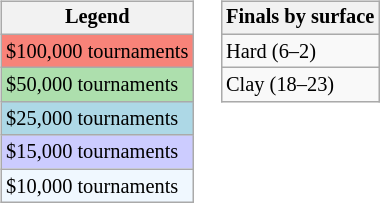<table>
<tr valign=top>
<td><br><table class=wikitable style="font-size:85%">
<tr>
<th>Legend</th>
</tr>
<tr style="background:#f88379;">
<td>$100,000 tournaments</td>
</tr>
<tr style="background:#addfad;">
<td>$50,000 tournaments</td>
</tr>
<tr style="background:lightblue;">
<td>$25,000 tournaments</td>
</tr>
<tr style="background:#ccccff;">
<td>$15,000 tournaments</td>
</tr>
<tr style="background:#f0f8ff;">
<td>$10,000 tournaments</td>
</tr>
</table>
</td>
<td><br><table class=wikitable style="font-size:85%">
<tr>
<th>Finals by surface</th>
</tr>
<tr>
<td>Hard (6–2)</td>
</tr>
<tr>
<td>Clay (18–23)</td>
</tr>
</table>
</td>
</tr>
</table>
